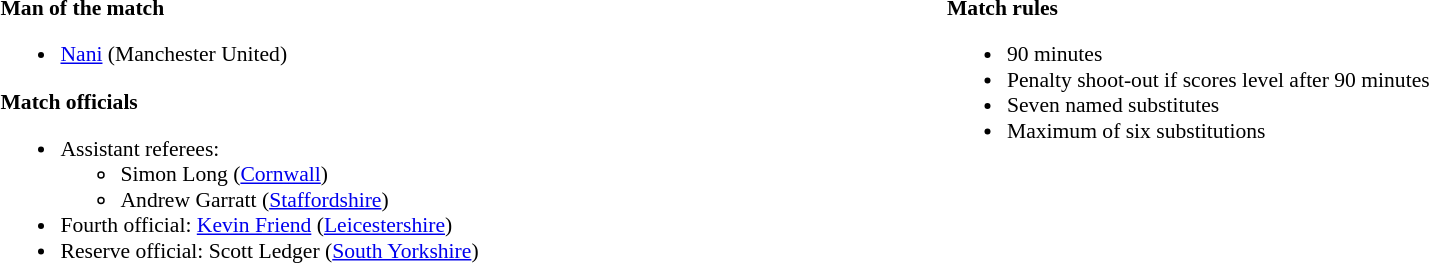<table style="width:100%; font-size:90%">
<tr>
<td style="width:50%; vertical-align:top"><br><strong>Man of the match</strong><ul><li><a href='#'>Nani</a> (Manchester United)</li></ul><strong>Match officials</strong><ul><li>Assistant referees:<ul><li>Simon Long (<a href='#'>Cornwall</a>)</li><li>Andrew Garratt (<a href='#'>Staffordshire</a>)</li></ul></li><li>Fourth official: <a href='#'>Kevin Friend</a> (<a href='#'>Leicestershire</a>)</li><li>Reserve official: Scott Ledger (<a href='#'>South Yorkshire</a>)</li></ul></td>
<td style="width:50%; vertical-align:top"><br><strong>Match rules</strong><ul><li>90 minutes</li><li>Penalty shoot-out if scores level after 90 minutes</li><li>Seven named substitutes</li><li>Maximum of six substitutions</li></ul></td>
</tr>
</table>
